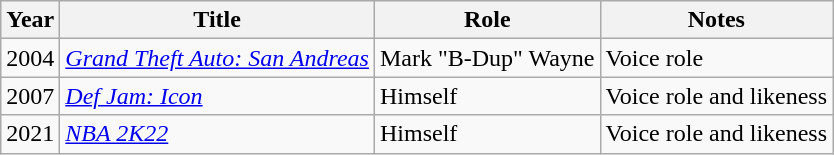<table class="wikitable">
<tr>
<th>Year</th>
<th>Title</th>
<th>Role</th>
<th>Notes</th>
</tr>
<tr>
<td>2004</td>
<td><em><a href='#'>Grand Theft Auto: San Andreas</a></em></td>
<td>Mark "B-Dup" Wayne</td>
<td>Voice role</td>
</tr>
<tr>
<td>2007</td>
<td><em><a href='#'>Def Jam: Icon</a></em></td>
<td>Himself</td>
<td>Voice role and likeness</td>
</tr>
<tr>
<td>2021</td>
<td><em><a href='#'>NBA 2K22</a></em></td>
<td>Himself</td>
<td>Voice role and likeness</td>
</tr>
</table>
